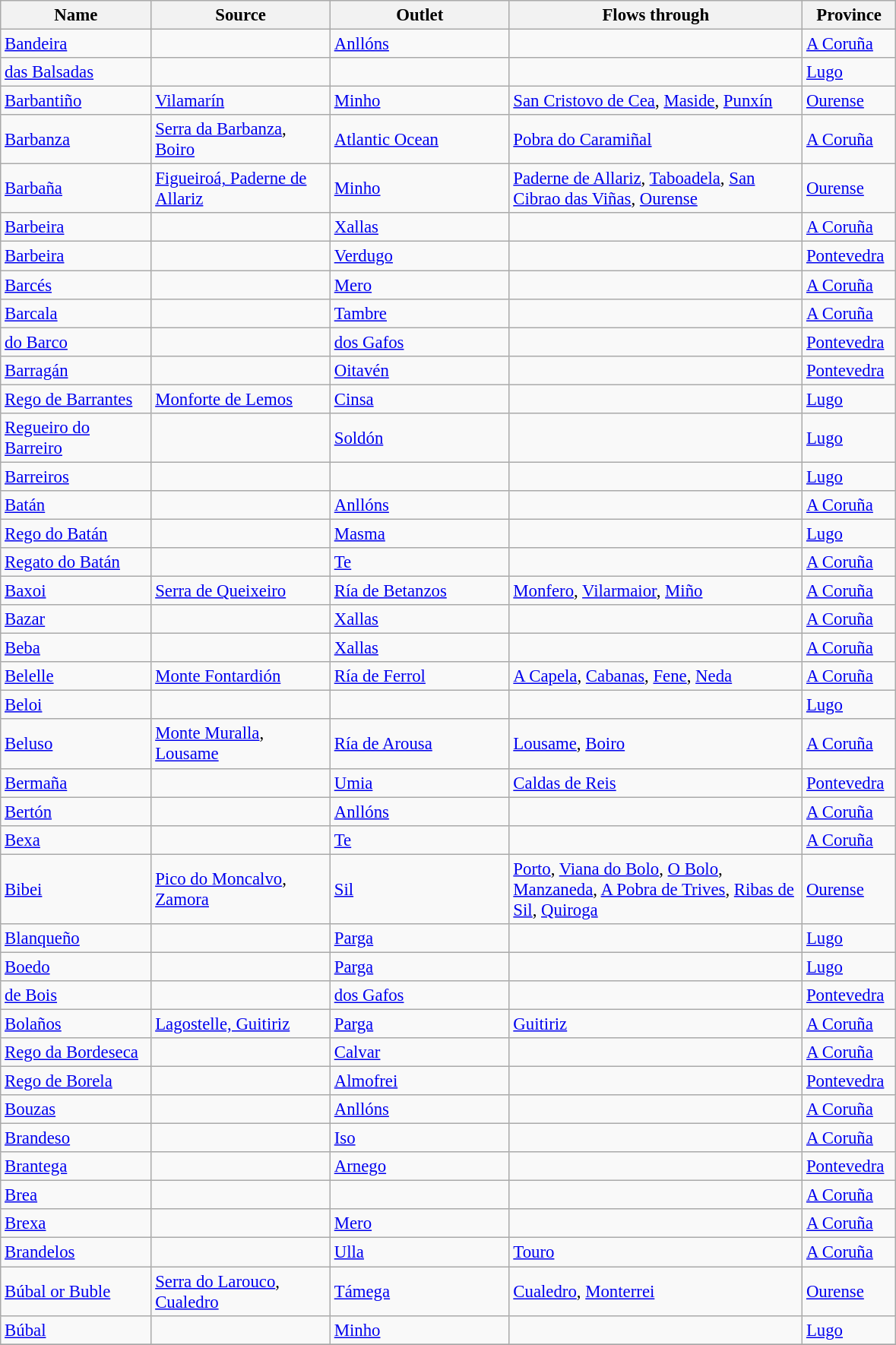<table class="wikitable sortable" style="font-size:95%;">
<tr>
<th width="125">Name</th>
<th width="150">Source</th>
<th width="150">Outlet</th>
<th width="250">Flows through</th>
<th width="75">Province</th>
</tr>
<tr>
<td><a href='#'>Bandeira</a></td>
<td></td>
<td><a href='#'>Anllóns</a></td>
<td></td>
<td><a href='#'>A Coruña</a></td>
</tr>
<tr>
<td><a href='#'>das Balsadas</a></td>
<td></td>
<td></td>
<td></td>
<td><a href='#'>Lugo</a></td>
</tr>
<tr>
<td><a href='#'>Barbantiño</a></td>
<td><a href='#'>Vilamarín</a></td>
<td><a href='#'>Minho</a></td>
<td><a href='#'>San Cristovo de Cea</a>, <a href='#'>Maside</a>, <a href='#'>Punxín</a></td>
<td><a href='#'>Ourense</a></td>
</tr>
<tr>
<td><a href='#'>Barbanza</a></td>
<td><a href='#'>Serra da Barbanza</a>, <a href='#'>Boiro</a></td>
<td><a href='#'>Atlantic Ocean</a></td>
<td><a href='#'>Pobra do Caramiñal</a></td>
<td><a href='#'>A Coruña</a></td>
</tr>
<tr>
<td><a href='#'>Barbaña</a></td>
<td><a href='#'>Figueiroá, Paderne de Allariz</a></td>
<td><a href='#'>Minho</a></td>
<td><a href='#'>Paderne de Allariz</a>, <a href='#'>Taboadela</a>, <a href='#'>San Cibrao das Viñas</a>, <a href='#'>Ourense</a></td>
<td><a href='#'>Ourense</a></td>
</tr>
<tr>
<td><a href='#'>Barbeira</a></td>
<td></td>
<td><a href='#'>Xallas</a></td>
<td></td>
<td><a href='#'>A Coruña</a></td>
</tr>
<tr>
<td><a href='#'>Barbeira</a></td>
<td></td>
<td><a href='#'>Verdugo</a></td>
<td></td>
<td><a href='#'>Pontevedra</a></td>
</tr>
<tr>
<td><a href='#'>Barcés</a></td>
<td></td>
<td><a href='#'>Mero</a></td>
<td></td>
<td><a href='#'>A Coruña</a></td>
</tr>
<tr>
<td><a href='#'>Barcala</a></td>
<td></td>
<td><a href='#'>Tambre</a></td>
<td></td>
<td><a href='#'>A Coruña</a></td>
</tr>
<tr>
<td><a href='#'>do Barco</a></td>
<td></td>
<td><a href='#'>dos Gafos</a></td>
<td></td>
<td><a href='#'>Pontevedra</a></td>
</tr>
<tr>
<td><a href='#'>Barragán</a></td>
<td></td>
<td><a href='#'>Oitavén</a></td>
<td></td>
<td><a href='#'>Pontevedra</a></td>
</tr>
<tr>
<td><a href='#'>Rego de Barrantes</a></td>
<td><a href='#'>Monforte de Lemos</a></td>
<td><a href='#'>Cinsa</a></td>
<td></td>
<td><a href='#'>Lugo</a></td>
</tr>
<tr>
<td><a href='#'>Regueiro do Barreiro</a></td>
<td></td>
<td><a href='#'>Soldón</a></td>
<td></td>
<td><a href='#'>Lugo</a></td>
</tr>
<tr>
<td><a href='#'>Barreiros</a></td>
<td></td>
<td></td>
<td></td>
<td><a href='#'>Lugo</a></td>
</tr>
<tr>
<td><a href='#'>Batán</a></td>
<td></td>
<td><a href='#'>Anllóns</a></td>
<td></td>
<td><a href='#'>A Coruña</a></td>
</tr>
<tr>
<td><a href='#'>Rego do Batán</a></td>
<td></td>
<td><a href='#'>Masma</a></td>
<td></td>
<td><a href='#'>Lugo</a></td>
</tr>
<tr>
<td><a href='#'>Regato do Batán</a></td>
<td></td>
<td><a href='#'>Te</a></td>
<td></td>
<td><a href='#'>A Coruña</a></td>
</tr>
<tr>
<td><a href='#'>Baxoi</a></td>
<td><a href='#'>Serra de Queixeiro</a></td>
<td><a href='#'>Ría de Betanzos</a></td>
<td><a href='#'>Monfero</a>, <a href='#'>Vilarmaior</a>, <a href='#'>Miño</a></td>
<td><a href='#'>A Coruña</a></td>
</tr>
<tr>
<td><a href='#'>Bazar</a></td>
<td></td>
<td><a href='#'>Xallas</a></td>
<td></td>
<td><a href='#'>A Coruña</a></td>
</tr>
<tr>
<td><a href='#'>Beba</a></td>
<td></td>
<td><a href='#'>Xallas</a></td>
<td></td>
<td><a href='#'>A Coruña</a></td>
</tr>
<tr>
<td><a href='#'>Belelle</a></td>
<td><a href='#'>Monte Fontardión</a></td>
<td><a href='#'>Ría de Ferrol</a></td>
<td><a href='#'>A Capela</a>, <a href='#'>Cabanas</a>, <a href='#'>Fene</a>, <a href='#'>Neda</a></td>
<td><a href='#'>A Coruña</a></td>
</tr>
<tr>
<td><a href='#'>Beloi</a></td>
<td></td>
<td></td>
<td></td>
<td><a href='#'>Lugo</a></td>
</tr>
<tr>
<td><a href='#'>Beluso</a></td>
<td><a href='#'>Monte Muralla</a>, <a href='#'>Lousame</a></td>
<td><a href='#'>Ría de Arousa</a></td>
<td><a href='#'>Lousame</a>, <a href='#'>Boiro</a></td>
<td><a href='#'>A Coruña</a></td>
</tr>
<tr>
<td><a href='#'>Bermaña</a></td>
<td></td>
<td><a href='#'>Umia</a></td>
<td><a href='#'>Caldas de Reis</a></td>
<td><a href='#'>Pontevedra</a></td>
</tr>
<tr>
<td><a href='#'>Bertón</a></td>
<td></td>
<td><a href='#'>Anllóns</a></td>
<td></td>
<td><a href='#'>A Coruña</a></td>
</tr>
<tr>
<td><a href='#'>Bexa</a></td>
<td></td>
<td><a href='#'>Te</a></td>
<td></td>
<td><a href='#'>A Coruña</a></td>
</tr>
<tr>
<td><a href='#'>Bibei</a></td>
<td><a href='#'>Pico do Moncalvo</a>, <a href='#'>Zamora</a></td>
<td><a href='#'>Sil</a></td>
<td><a href='#'>Porto</a>, <a href='#'>Viana do Bolo</a>, <a href='#'>O Bolo</a>, <a href='#'>Manzaneda</a>, <a href='#'>A Pobra de Trives</a>, <a href='#'>Ribas de Sil</a>, <a href='#'>Quiroga</a></td>
<td><a href='#'>Ourense</a></td>
</tr>
<tr>
<td><a href='#'>Blanqueño</a></td>
<td></td>
<td><a href='#'>Parga</a></td>
<td></td>
<td><a href='#'>Lugo</a></td>
</tr>
<tr>
<td><a href='#'>Boedo</a></td>
<td></td>
<td><a href='#'>Parga</a></td>
<td></td>
<td><a href='#'>Lugo</a></td>
</tr>
<tr>
<td><a href='#'>de Bois</a></td>
<td></td>
<td><a href='#'>dos Gafos</a></td>
<td></td>
<td><a href='#'>Pontevedra</a></td>
</tr>
<tr>
<td><a href='#'>Bolaños</a></td>
<td><a href='#'>Lagostelle, Guitiriz</a></td>
<td><a href='#'>Parga</a></td>
<td><a href='#'>Guitiriz</a></td>
<td><a href='#'>A Coruña</a></td>
</tr>
<tr>
<td><a href='#'>Rego da Bordeseca</a></td>
<td></td>
<td><a href='#'>Calvar</a></td>
<td></td>
<td><a href='#'>A Coruña</a></td>
</tr>
<tr>
<td><a href='#'>Rego de Borela</a></td>
<td></td>
<td><a href='#'>Almofrei</a></td>
<td></td>
<td><a href='#'>Pontevedra</a></td>
</tr>
<tr>
<td><a href='#'>Bouzas</a></td>
<td></td>
<td><a href='#'>Anllóns</a></td>
<td></td>
<td><a href='#'>A Coruña</a></td>
</tr>
<tr>
<td><a href='#'>Brandeso</a></td>
<td></td>
<td><a href='#'>Iso</a></td>
<td></td>
<td><a href='#'>A Coruña</a></td>
</tr>
<tr>
<td><a href='#'>Brantega</a></td>
<td></td>
<td><a href='#'>Arnego</a></td>
<td></td>
<td><a href='#'>Pontevedra</a></td>
</tr>
<tr>
<td><a href='#'>Brea</a></td>
<td></td>
<td></td>
<td></td>
<td><a href='#'>A Coruña</a></td>
</tr>
<tr>
<td><a href='#'>Brexa</a></td>
<td></td>
<td><a href='#'>Mero</a></td>
<td></td>
<td><a href='#'>A Coruña</a></td>
</tr>
<tr>
<td><a href='#'>Brandelos</a></td>
<td></td>
<td><a href='#'>Ulla</a></td>
<td><a href='#'>Touro</a></td>
<td><a href='#'>A Coruña</a></td>
</tr>
<tr>
<td><a href='#'>Búbal or Buble</a></td>
<td><a href='#'>Serra do Larouco</a>, <a href='#'>Cualedro</a></td>
<td><a href='#'>Támega</a></td>
<td><a href='#'>Cualedro</a>, <a href='#'>Monterrei</a></td>
<td><a href='#'>Ourense</a></td>
</tr>
<tr>
<td><a href='#'>Búbal</a></td>
<td></td>
<td><a href='#'>Minho</a></td>
<td></td>
<td><a href='#'>Lugo</a></td>
</tr>
<tr>
</tr>
</table>
